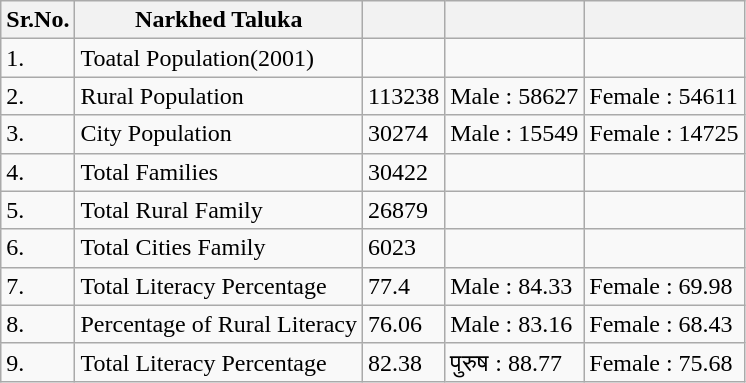<table class="wikitable">
<tr>
<th>Sr.No.</th>
<th>Narkhed Taluka</th>
<th></th>
<th></th>
<th></th>
</tr>
<tr>
<td>1.</td>
<td>Toatal Population(2001)</td>
<td></td>
<td></td>
<td></td>
</tr>
<tr>
<td>2.</td>
<td>Rural Population</td>
<td>113238</td>
<td>Male : 58627</td>
<td>Female : 54611</td>
</tr>
<tr>
<td>3.</td>
<td>City Population</td>
<td>30274</td>
<td>Male : 15549</td>
<td>Female : 14725</td>
</tr>
<tr>
<td>4.</td>
<td>Total Families</td>
<td>30422</td>
<td></td>
<td></td>
</tr>
<tr>
<td>5.</td>
<td>Total Rural Family</td>
<td>26879</td>
<td></td>
<td></td>
</tr>
<tr>
<td>6.</td>
<td>Total Cities Family</td>
<td>6023</td>
<td></td>
<td></td>
</tr>
<tr>
<td>7.</td>
<td>Total Literacy Percentage</td>
<td>77.4</td>
<td>Male : 84.33</td>
<td>Female : 69.98</td>
</tr>
<tr>
<td>8.</td>
<td>Percentage of Rural Literacy</td>
<td>76.06</td>
<td>Male : 83.16</td>
<td>Female : 68.43</td>
</tr>
<tr>
<td>9.</td>
<td>Total Literacy Percentage</td>
<td>82.38</td>
<td>पुरुष : 88.77</td>
<td>Female : 75.68</td>
</tr>
</table>
